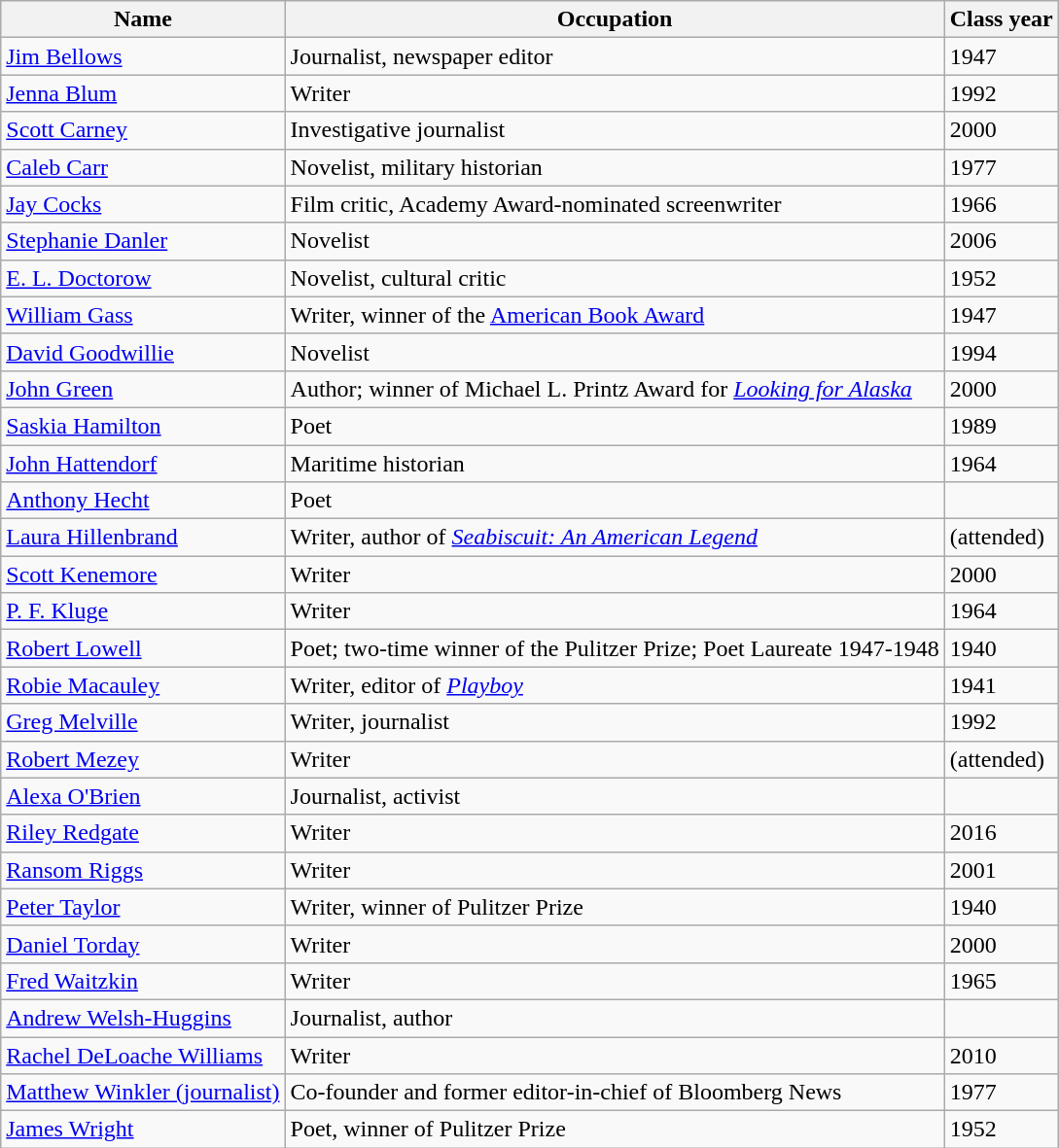<table class="wikitable">
<tr>
<th>Name</th>
<th>Occupation</th>
<th>Class year</th>
</tr>
<tr>
<td><a href='#'>Jim Bellows</a></td>
<td>Journalist, newspaper editor</td>
<td>1947</td>
</tr>
<tr>
<td><a href='#'>Jenna Blum</a></td>
<td>Writer</td>
<td>1992</td>
</tr>
<tr>
<td><a href='#'>Scott Carney</a></td>
<td>Investigative journalist</td>
<td>2000</td>
</tr>
<tr>
<td><a href='#'>Caleb Carr</a></td>
<td>Novelist, military historian</td>
<td>1977</td>
</tr>
<tr>
<td><a href='#'>Jay Cocks</a></td>
<td>Film critic, Academy Award-nominated screenwriter</td>
<td>1966</td>
</tr>
<tr>
<td><a href='#'>Stephanie Danler</a></td>
<td>Novelist</td>
<td>2006</td>
</tr>
<tr>
<td><a href='#'>E. L. Doctorow</a></td>
<td>Novelist, cultural critic</td>
<td>1952</td>
</tr>
<tr>
<td><a href='#'>William Gass</a></td>
<td>Writer, winner of the <a href='#'>American Book Award</a></td>
<td>1947</td>
</tr>
<tr>
<td><a href='#'>David Goodwillie</a></td>
<td>Novelist</td>
<td>1994</td>
</tr>
<tr>
<td><a href='#'>John Green</a></td>
<td>Author; winner of Michael L. Printz Award for <em><a href='#'>Looking for Alaska</a></em></td>
<td>2000</td>
</tr>
<tr>
<td><a href='#'>Saskia Hamilton</a></td>
<td>Poet</td>
<td>1989</td>
</tr>
<tr>
<td><a href='#'>John Hattendorf</a></td>
<td>Maritime historian</td>
<td>1964</td>
</tr>
<tr>
<td><a href='#'>Anthony Hecht</a></td>
<td>Poet</td>
<td></td>
</tr>
<tr>
<td><a href='#'>Laura Hillenbrand</a></td>
<td>Writer, author of <em><a href='#'>Seabiscuit: An American Legend</a></em></td>
<td>(attended)</td>
</tr>
<tr>
<td><a href='#'>Scott Kenemore</a></td>
<td>Writer</td>
<td>2000</td>
</tr>
<tr>
<td><a href='#'>P. F. Kluge</a></td>
<td>Writer</td>
<td>1964</td>
</tr>
<tr>
<td><a href='#'>Robert Lowell</a></td>
<td>Poet; two-time winner of the Pulitzer Prize; Poet Laureate 1947-1948</td>
<td>1940</td>
</tr>
<tr>
<td><a href='#'>Robie Macauley</a></td>
<td>Writer, editor of <em><a href='#'>Playboy</a></em></td>
<td>1941</td>
</tr>
<tr>
<td><a href='#'>Greg Melville</a></td>
<td>Writer, journalist</td>
<td>1992</td>
</tr>
<tr>
<td><a href='#'>Robert Mezey</a></td>
<td>Writer</td>
<td>(attended)</td>
</tr>
<tr>
<td><a href='#'>Alexa O'Brien</a></td>
<td>Journalist, activist</td>
<td></td>
</tr>
<tr>
<td><a href='#'>Riley Redgate</a></td>
<td>Writer</td>
<td>2016</td>
</tr>
<tr>
<td><a href='#'>Ransom Riggs</a></td>
<td>Writer</td>
<td>2001</td>
</tr>
<tr>
<td><a href='#'>Peter Taylor</a></td>
<td>Writer, winner of Pulitzer Prize</td>
<td>1940</td>
</tr>
<tr>
<td><a href='#'>Daniel Torday</a></td>
<td>Writer</td>
<td>2000</td>
</tr>
<tr>
<td><a href='#'>Fred Waitzkin</a></td>
<td>Writer</td>
<td>1965</td>
</tr>
<tr>
<td><a href='#'>Andrew Welsh-Huggins</a></td>
<td>Journalist, author</td>
<td></td>
</tr>
<tr>
<td><a href='#'>Rachel DeLoache Williams</a></td>
<td>Writer</td>
<td>2010</td>
</tr>
<tr>
<td><a href='#'>Matthew Winkler (journalist)</a></td>
<td>Co-founder and former editor-in-chief of Bloomberg News</td>
<td>1977</td>
</tr>
<tr>
<td><a href='#'>James Wright</a></td>
<td>Poet, winner of Pulitzer Prize</td>
<td>1952</td>
</tr>
</table>
